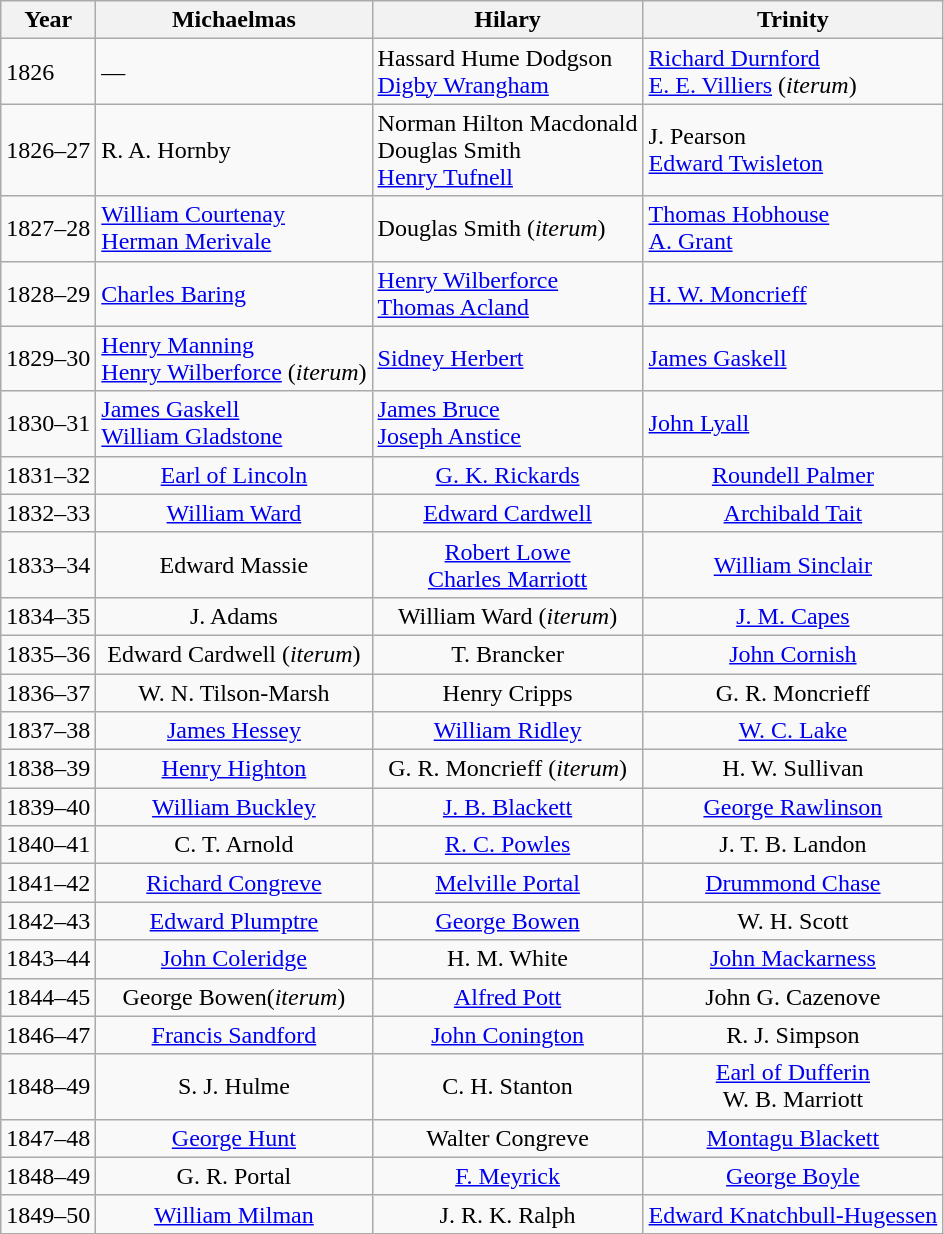<table class=wikitable>
<tr>
<th>Year</th>
<th>Michaelmas</th>
<th>Hilary</th>
<th>Trinity</th>
</tr>
<tr>
<td>1826</td>
<td>—</td>
<td> Hassard Hume Dodgson<br> <a href='#'>Digby Wrangham</a></td>
<td> <a href='#'>Richard Durnford</a><br> <a href='#'>E. E. Villiers</a> (<em>iterum</em>)</td>
</tr>
<tr>
<td>1826–27</td>
<td> R. A. Hornby</td>
<td> Norman Hilton Macdonald<br> Douglas Smith<br> <a href='#'>Henry Tufnell</a></td>
<td> J. Pearson<br> <a href='#'>Edward Twisleton</a></td>
</tr>
<tr>
<td>1827–28</td>
<td> <a href='#'>William Courtenay</a><br> <a href='#'>Herman Merivale</a></td>
<td> Douglas Smith (<em>iterum</em>)</td>
<td> <a href='#'>Thomas Hobhouse</a><br> <a href='#'>A. Grant</a></td>
</tr>
<tr>
<td>1828–29</td>
<td> <a href='#'>Charles Baring</a></td>
<td> <a href='#'>Henry Wilberforce</a><br> <a href='#'>Thomas Acland</a></td>
<td> <a href='#'>H. W. Moncrieff</a></td>
</tr>
<tr>
<td>1829–30</td>
<td> <a href='#'>Henry Manning</a><br> <a href='#'>Henry Wilberforce</a> (<em>iterum</em>)</td>
<td> <a href='#'>Sidney Herbert</a></td>
<td> <a href='#'>James Gaskell</a></td>
</tr>
<tr>
<td>1830–31</td>
<td> <a href='#'>James Gaskell</a><br> <a href='#'>William Gladstone</a></td>
<td> <a href='#'>James Bruce</a><br> <a href='#'>Joseph Anstice</a></td>
<td> <a href='#'>John Lyall</a></td>
</tr>
<tr>
<td align="center">1831–32</td>
<td align="center"> <a href='#'>Earl of Lincoln</a></td>
<td align="center"> <a href='#'>G. K. Rickards</a></td>
<td align="center"> <a href='#'>Roundell Palmer</a></td>
</tr>
<tr>
<td align="center">1832–33</td>
<td align="center"> <a href='#'>William Ward</a></td>
<td align="center"> <a href='#'>Edward Cardwell</a></td>
<td align="center"> <a href='#'>Archibald Tait</a></td>
</tr>
<tr>
<td align="center">1833–34</td>
<td align="center"> Edward Massie</td>
<td align="center"> <a href='#'>Robert Lowe</a><br> <a href='#'>Charles Marriott</a></td>
<td align="center"> <a href='#'>William Sinclair</a></td>
</tr>
<tr>
<td align="center">1834–35</td>
<td align="center"> J. Adams</td>
<td align="center"> William Ward (<em>iterum</em>)</td>
<td align="center"> <a href='#'>J. M. Capes</a></td>
</tr>
<tr>
<td align="center">1835–36</td>
<td align="center"> Edward Cardwell (<em>iterum</em>)</td>
<td align="center"> T. Brancker</td>
<td align="center"> <a href='#'>John Cornish</a></td>
</tr>
<tr>
<td align="center">1836–37</td>
<td align="center"> W. N. Tilson-Marsh</td>
<td align="center"> Henry Cripps</td>
<td align="center"> G. R. Moncrieff</td>
</tr>
<tr>
<td align="center">1837–38</td>
<td align="center"> <a href='#'>James Hessey</a></td>
<td align="center"> <a href='#'>William Ridley</a></td>
<td align="center"> <a href='#'>W. C. Lake</a></td>
</tr>
<tr>
<td align="center">1838–39</td>
<td align="center"> <a href='#'>Henry Highton</a></td>
<td align="center"> G. R. Moncrieff (<em>iterum</em>)</td>
<td align="center"> H. W. Sullivan</td>
</tr>
<tr>
<td align="center">1839–40</td>
<td align="center"> <a href='#'>William Buckley</a></td>
<td align="center"> <a href='#'>J. B. Blackett</a></td>
<td align="center"> <a href='#'>George Rawlinson</a></td>
</tr>
<tr>
<td align="center">1840–41</td>
<td align="center"> C. T. Arnold</td>
<td align="center"> <a href='#'>R. C. Powles</a></td>
<td align="center"> J. T. B. Landon</td>
</tr>
<tr>
<td align="center">1841–42</td>
<td align="center"> <a href='#'>Richard Congreve</a></td>
<td align="center"> <a href='#'>Melville Portal</a></td>
<td align="center"> <a href='#'>Drummond Chase</a></td>
</tr>
<tr>
<td align="center">1842–43</td>
<td align="center"> <a href='#'>Edward Plumptre</a></td>
<td align="center"> <a href='#'>George Bowen</a></td>
<td align="center"> W. H. Scott</td>
</tr>
<tr>
<td align="center">1843–44</td>
<td align="center"> <a href='#'>John Coleridge</a></td>
<td align="center"> H. M. White</td>
<td align="center"> <a href='#'>John Mackarness</a></td>
</tr>
<tr>
<td align="center">1844–45</td>
<td align="center"> George Bowen(<em>iterum</em>)</td>
<td align="center"> <a href='#'>Alfred Pott</a></td>
<td align="center"> John G. Cazenove</td>
</tr>
<tr>
<td align="center">1846–47</td>
<td align="center"> <a href='#'>Francis Sandford</a></td>
<td align="center"> <a href='#'>John Conington</a></td>
<td align="center"> R. J. Simpson</td>
</tr>
<tr>
<td align="center">1848–49</td>
<td align="center"> S. J. Hulme</td>
<td align="center"> C. H. Stanton</td>
<td align="center"> <a href='#'>Earl of Dufferin</a><br> W. B. Marriott</td>
</tr>
<tr>
<td align="center">1847–48</td>
<td align="center"> <a href='#'>George Hunt</a></td>
<td align="center"> Walter Congreve</td>
<td align="center"> <a href='#'>Montagu Blackett</a></td>
</tr>
<tr>
<td align="center">1848–49</td>
<td align="center"> G. R. Portal</td>
<td align="center"> <a href='#'>F. Meyrick</a></td>
<td align="center"> <a href='#'>George Boyle</a></td>
</tr>
<tr>
<td align="center">1849–50</td>
<td align="center"> <a href='#'>William Milman</a></td>
<td align="center"> J. R. K. Ralph</td>
<td align="center"> <a href='#'>Edward Knatchbull-Hugessen</a></td>
</tr>
</table>
